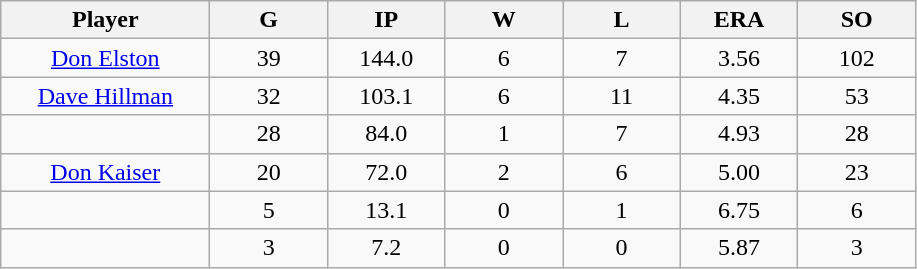<table class="wikitable sortable">
<tr>
<th bgcolor="#DDDDFF" width="16%">Player</th>
<th bgcolor="#DDDDFF" width="9%">G</th>
<th bgcolor="#DDDDFF" width="9%">IP</th>
<th bgcolor="#DDDDFF" width="9%">W</th>
<th bgcolor="#DDDDFF" width="9%">L</th>
<th bgcolor="#DDDDFF" width="9%">ERA</th>
<th bgcolor="#DDDDFF" width="9%">SO</th>
</tr>
<tr align="center">
<td><a href='#'>Don Elston</a></td>
<td>39</td>
<td>144.0</td>
<td>6</td>
<td>7</td>
<td>3.56</td>
<td>102</td>
</tr>
<tr align="center">
<td><a href='#'>Dave Hillman</a></td>
<td>32</td>
<td>103.1</td>
<td>6</td>
<td>11</td>
<td>4.35</td>
<td>53</td>
</tr>
<tr align="center">
<td></td>
<td>28</td>
<td>84.0</td>
<td>1</td>
<td>7</td>
<td>4.93</td>
<td>28</td>
</tr>
<tr align="center">
<td><a href='#'>Don Kaiser</a></td>
<td>20</td>
<td>72.0</td>
<td>2</td>
<td>6</td>
<td>5.00</td>
<td>23</td>
</tr>
<tr align="center">
<td></td>
<td>5</td>
<td>13.1</td>
<td>0</td>
<td>1</td>
<td>6.75</td>
<td>6</td>
</tr>
<tr align="center">
<td></td>
<td>3</td>
<td>7.2</td>
<td>0</td>
<td>0</td>
<td>5.87</td>
<td>3</td>
</tr>
</table>
